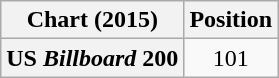<table class="wikitable plainrowheaders" style="text-align:center">
<tr>
<th scope="col">Chart (2015)</th>
<th scope="col">Position</th>
</tr>
<tr>
<th scope="row">US <em>Billboard</em> 200</th>
<td>101</td>
</tr>
</table>
